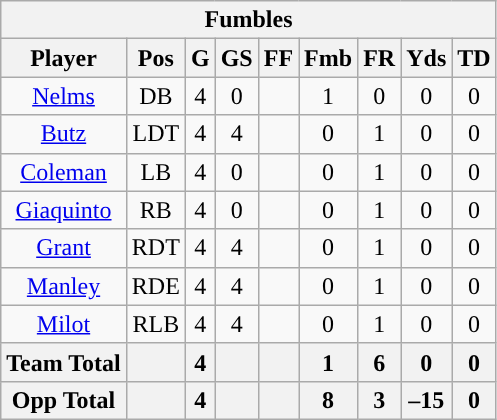<table class="wikitable" style="text-align:center">
<tr>
<th colspan="9">Fumbles</th>
</tr>
<tr>
<th>Player</th>
<th>Pos</th>
<th>G</th>
<th>GS</th>
<th>FF</th>
<th>Fmb</th>
<th>FR</th>
<th>Yds</th>
<th>TD</th>
</tr>
<tr>
<td><a href='#'>Nelms</a></td>
<td>DB</td>
<td>4</td>
<td>0</td>
<td></td>
<td>1</td>
<td>0</td>
<td>0</td>
<td>0</td>
</tr>
<tr>
<td><a href='#'>Butz</a></td>
<td>LDT</td>
<td>4</td>
<td>4</td>
<td></td>
<td>0</td>
<td>1</td>
<td>0</td>
<td>0</td>
</tr>
<tr>
<td><a href='#'>Coleman</a></td>
<td>LB</td>
<td>4</td>
<td>0</td>
<td></td>
<td>0</td>
<td>1</td>
<td>0</td>
<td>0</td>
</tr>
<tr>
<td><a href='#'>Giaquinto</a></td>
<td>RB</td>
<td>4</td>
<td>0</td>
<td></td>
<td>0</td>
<td>1</td>
<td>0</td>
<td>0</td>
</tr>
<tr>
<td><a href='#'>Grant</a></td>
<td>RDT</td>
<td>4</td>
<td>4</td>
<td></td>
<td>0</td>
<td>1</td>
<td>0</td>
<td>0</td>
</tr>
<tr>
<td><a href='#'>Manley</a></td>
<td>RDE</td>
<td>4</td>
<td>4</td>
<td></td>
<td>0</td>
<td>1</td>
<td>0</td>
<td>0</td>
</tr>
<tr>
<td><a href='#'>Milot</a></td>
<td>RLB</td>
<td>4</td>
<td>4</td>
<td></td>
<td>0</td>
<td>1</td>
<td>0</td>
<td>0</td>
</tr>
<tr>
<th>Team Total</th>
<th></th>
<th>4</th>
<th></th>
<th></th>
<th>1</th>
<th>6</th>
<th>0</th>
<th>0</th>
</tr>
<tr>
<th>Opp Total</th>
<th></th>
<th>4</th>
<th></th>
<th></th>
<th>8</th>
<th>3</th>
<th>–15</th>
<th>0</th>
</tr>
</table>
